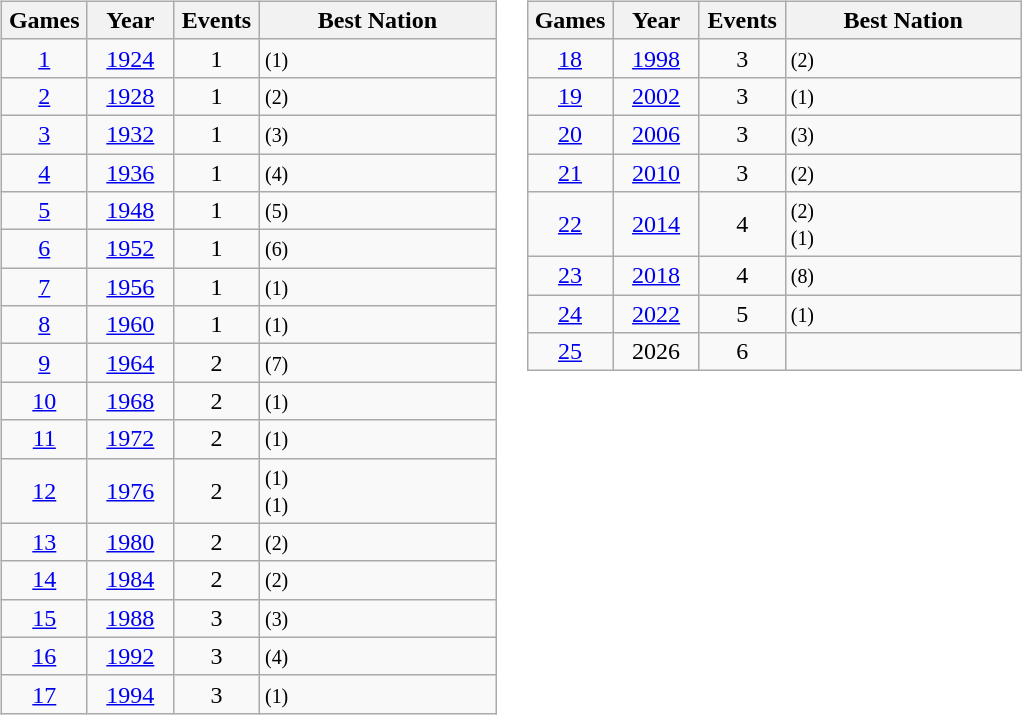<table>
<tr>
<td><br><table class=wikitable>
<tr>
<th width=50>Games</th>
<th width=50>Year</th>
<th width=50>Events</th>
<th width=150>Best Nation</th>
</tr>
<tr>
<td align=center><a href='#'>1</a></td>
<td align=center><a href='#'>1924</a></td>
<td align=center>1</td>
<td> <small>(1)</small></td>
</tr>
<tr>
<td align=center><a href='#'>2</a></td>
<td align=center><a href='#'>1928</a></td>
<td align=center>1</td>
<td> <small>(2)</small></td>
</tr>
<tr>
<td align=center><a href='#'>3</a></td>
<td align=center><a href='#'>1932</a></td>
<td align=center>1</td>
<td> <small>(3)</small></td>
</tr>
<tr>
<td align=center><a href='#'>4</a></td>
<td align=center><a href='#'>1936</a></td>
<td align=center>1</td>
<td> <small>(4)</small></td>
</tr>
<tr>
<td align=center><a href='#'>5</a></td>
<td align=center><a href='#'>1948</a></td>
<td align=center>1</td>
<td> <small>(5)</small></td>
</tr>
<tr>
<td align=center><a href='#'>6</a></td>
<td align=center><a href='#'>1952</a></td>
<td align=center>1</td>
<td> <small>(6)</small></td>
</tr>
<tr>
<td align=center><a href='#'>7</a></td>
<td align=center><a href='#'>1956</a></td>
<td align=center>1</td>
<td> <small>(1)</small></td>
</tr>
<tr>
<td align=center><a href='#'>8</a></td>
<td align=center><a href='#'>1960</a></td>
<td align=center>1</td>
<td> <small>(1)</small></td>
</tr>
<tr>
<td align=center><a href='#'>9</a></td>
<td align=center><a href='#'>1964</a></td>
<td align=center>2</td>
<td> <small>(7)</small></td>
</tr>
<tr>
<td align=center><a href='#'>10</a></td>
<td align=center><a href='#'>1968</a></td>
<td align=center>2</td>
<td> <small>(1)</small></td>
</tr>
<tr>
<td align=center><a href='#'>11</a></td>
<td align=center><a href='#'>1972</a></td>
<td align=center>2</td>
<td> <small>(1)</small></td>
</tr>
<tr>
<td align=center><a href='#'>12</a></td>
<td align=center><a href='#'>1976</a></td>
<td align=center>2</td>
<td> <small>(1)</small><br> <small>(1)</small></td>
</tr>
<tr>
<td align=center><a href='#'>13</a></td>
<td align=center><a href='#'>1980</a></td>
<td align=center>2</td>
<td> <small>(2)</small></td>
</tr>
<tr>
<td align=center><a href='#'>14</a></td>
<td align=center><a href='#'>1984</a></td>
<td align=center>2</td>
<td> <small>(2)</small></td>
</tr>
<tr>
<td align=center><a href='#'>15</a></td>
<td align=center><a href='#'>1988</a></td>
<td align=center>3</td>
<td> <small>(3)</small></td>
</tr>
<tr>
<td align=center><a href='#'>16</a></td>
<td align=center><a href='#'>1992</a></td>
<td align=center>3</td>
<td> <small>(4)</small></td>
</tr>
<tr>
<td align=center><a href='#'>17</a></td>
<td align=center><a href='#'>1994</a></td>
<td align=center>3</td>
<td> <small>(1)</small></td>
</tr>
</table>
</td>
<td valign=top><br><table class=wikitable>
<tr>
<th width=50>Games</th>
<th width=50>Year</th>
<th width=50>Events</th>
<th width=150>Best Nation</th>
</tr>
<tr>
<td align=center><a href='#'>18</a></td>
<td align=center><a href='#'>1998</a></td>
<td align=center>3</td>
<td> <small>(2)</small></td>
</tr>
<tr>
<td align=center><a href='#'>19</a></td>
<td align=center><a href='#'>2002</a></td>
<td align=center>3</td>
<td> <small>(1)</small></td>
</tr>
<tr>
<td align=center><a href='#'>20</a></td>
<td align=center><a href='#'>2006</a></td>
<td align=center>3</td>
<td> <small>(3)</small></td>
</tr>
<tr>
<td align=center><a href='#'>21</a></td>
<td align=center><a href='#'>2010</a></td>
<td align=center>3</td>
<td> <small>(2)</small></td>
</tr>
<tr>
<td align=center><a href='#'>22</a></td>
<td align=center><a href='#'>2014</a></td>
<td align=center>4</td>
<td> <small>(2)</small><br> <small>(1)</small></td>
</tr>
<tr>
<td align=center><a href='#'>23</a></td>
<td align=center><a href='#'>2018</a></td>
<td align=center>4</td>
<td> <small>(8)</small></td>
</tr>
<tr>
<td align=center><a href='#'>24</a></td>
<td align=center><a href='#'>2022</a></td>
<td align=center>5</td>
<td> <small>(1)</small></td>
</tr>
<tr>
<td align=center><a href='#'>25</a></td>
<td align=center>2026</td>
<td align=center>6</td>
<td></td>
</tr>
</table>
</td>
</tr>
</table>
